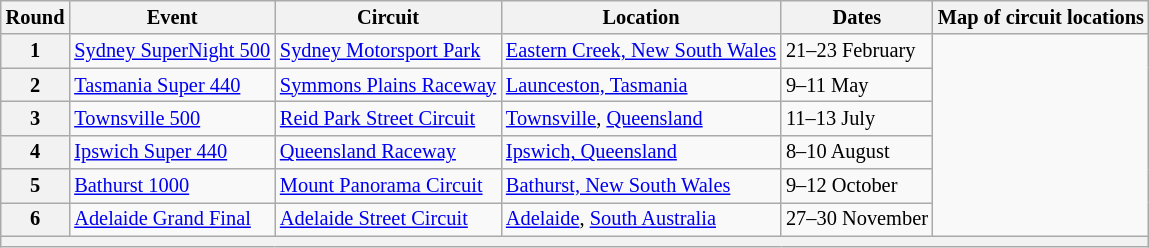<table class="wikitable" style=font-size:85%;>
<tr>
<th>Round</th>
<th>Event</th>
<th>Circuit</th>
<th>Location</th>
<th>Dates</th>
<th>Map of circuit locations</th>
</tr>
<tr>
<th>1</th>
<td><a href='#'>Sydney SuperNight 500</a></td>
<td> <a href='#'>Sydney Motorsport Park</a></td>
<td><a href='#'>Eastern Creek, New South Wales</a></td>
<td>21–23 February</td>
<td rowspan="6"></td>
</tr>
<tr>
<th>2</th>
<td><a href='#'>Tasmania Super 440</a></td>
<td> <a href='#'>Symmons Plains Raceway</a></td>
<td><a href='#'>Launceston, Tasmania</a></td>
<td>9–11 May</td>
</tr>
<tr>
<th>3</th>
<td><a href='#'>Townsville 500</a></td>
<td> <a href='#'>Reid Park Street Circuit</a></td>
<td><a href='#'>Townsville</a>, <a href='#'>Queensland</a></td>
<td>11–13 July</td>
</tr>
<tr>
<th>4</th>
<td><a href='#'>Ipswich Super 440</a></td>
<td> <a href='#'>Queensland Raceway</a></td>
<td><a href='#'>Ipswich, Queensland</a></td>
<td>8–10 August</td>
</tr>
<tr>
<th>5</th>
<td><a href='#'>Bathurst 1000</a></td>
<td> <a href='#'>Mount Panorama Circuit</a></td>
<td><a href='#'>Bathurst, New South Wales</a></td>
<td>9–12 October</td>
</tr>
<tr>
<th>6</th>
<td><a href='#'>Adelaide Grand Final</a></td>
<td> <a href='#'>Adelaide Street Circuit</a></td>
<td><a href='#'>Adelaide</a>, <a href='#'>South Australia</a></td>
<td>27–30 November</td>
</tr>
<tr>
<th colspan="6"></th>
</tr>
</table>
